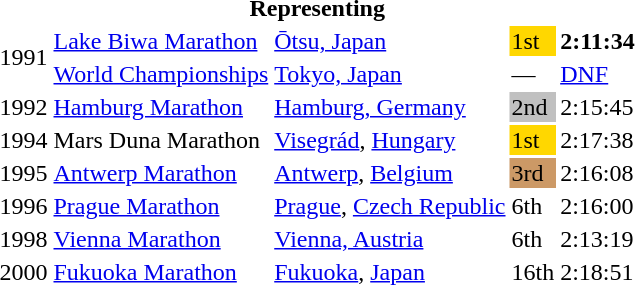<table>
<tr>
<th colspan="5">Representing </th>
</tr>
<tr>
<td rowspan=2>1991</td>
<td><a href='#'>Lake Biwa Marathon</a></td>
<td><a href='#'>Ōtsu, Japan</a></td>
<td bgcolor="gold">1st</td>
<td><strong>2:11:34</strong></td>
</tr>
<tr>
<td><a href='#'>World Championships</a></td>
<td><a href='#'>Tokyo, Japan</a></td>
<td>—</td>
<td><a href='#'>DNF</a></td>
</tr>
<tr>
<td>1992</td>
<td><a href='#'>Hamburg Marathon</a></td>
<td><a href='#'>Hamburg, Germany</a></td>
<td bgcolor="silver">2nd</td>
<td>2:15:45</td>
</tr>
<tr>
<td>1994</td>
<td>Mars Duna Marathon</td>
<td><a href='#'>Visegrád</a>, <a href='#'>Hungary</a></td>
<td bgcolor="gold">1st</td>
<td>2:17:38</td>
</tr>
<tr>
<td>1995</td>
<td><a href='#'>Antwerp Marathon</a></td>
<td><a href='#'>Antwerp</a>, <a href='#'>Belgium</a></td>
<td bgcolor=cc9966>3rd</td>
<td>2:16:08</td>
</tr>
<tr>
<td>1996</td>
<td><a href='#'>Prague Marathon</a></td>
<td><a href='#'>Prague</a>, <a href='#'>Czech Republic</a></td>
<td>6th</td>
<td>2:16:00</td>
</tr>
<tr>
<td>1998</td>
<td><a href='#'>Vienna Marathon</a></td>
<td><a href='#'>Vienna, Austria</a></td>
<td>6th</td>
<td>2:13:19</td>
</tr>
<tr>
<td>2000</td>
<td><a href='#'>Fukuoka Marathon</a></td>
<td><a href='#'>Fukuoka</a>, <a href='#'>Japan</a></td>
<td>16th</td>
<td>2:18:51</td>
</tr>
</table>
